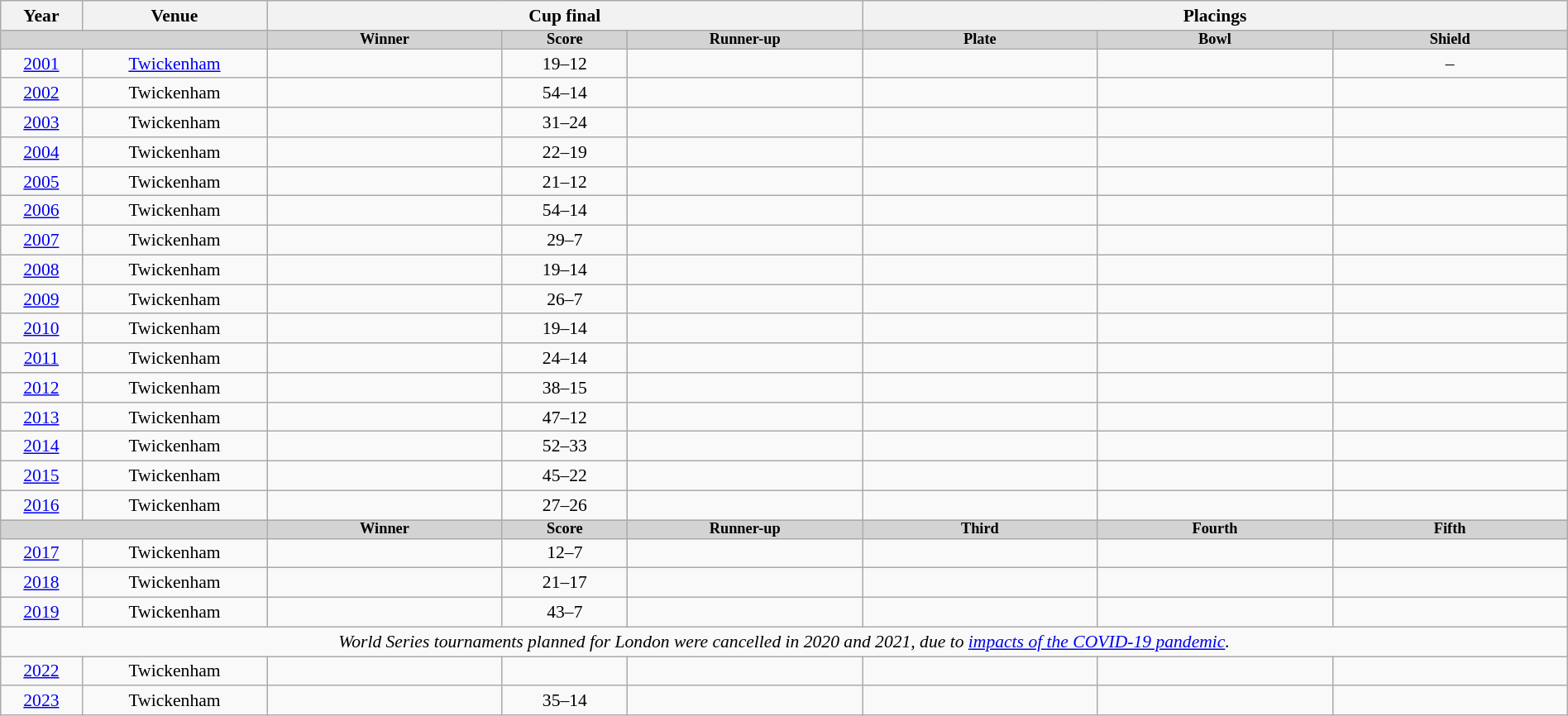<table class="wikitable" style="font-size:90%; width: 100%; text-align: center;">
<tr>
<th>Year</th>
<th>Venue</th>
<th colspan=3>Cup final</th>
<th colspan=3>Placings</th>
</tr>
<tr bgcolor=lightgrey style="line-height:9px; font-size:85%; padding:0px;">
<td colspan=2 style="font-weight:bold;"></td>
<td width=15% style="font-weight:bold;">Winner</td>
<td width=8%  style="font-weight:bold;">Score</td>
<td width=15% style="font-weight:bold;">Runner-up</td>
<td width=15% style="font-weight:bold;">Plate</td>
<td width=15% style="font-weight:bold;">Bowl</td>
<td width=15% style="font-weight:bold;">Shield</td>
</tr>
<tr>
<td><a href='#'>2001</a></td>
<td><a href='#'>Twickenham</a></td>
<td></td>
<td>19–12</td>
<td></td>
<td></td>
<td></td>
<td>–</td>
</tr>
<tr>
<td><a href='#'>2002</a></td>
<td>Twickenham</td>
<td></td>
<td>54–14</td>
<td></td>
<td></td>
<td></td>
<td></td>
</tr>
<tr>
<td><a href='#'>2003</a></td>
<td>Twickenham</td>
<td></td>
<td>31–24</td>
<td></td>
<td></td>
<td></td>
<td></td>
</tr>
<tr>
<td><a href='#'>2004</a></td>
<td>Twickenham</td>
<td></td>
<td>22–19</td>
<td></td>
<td></td>
<td></td>
<td></td>
</tr>
<tr>
<td><a href='#'>2005</a></td>
<td>Twickenham</td>
<td></td>
<td>21–12</td>
<td></td>
<td></td>
<td></td>
<td></td>
</tr>
<tr>
<td><a href='#'>2006</a></td>
<td>Twickenham</td>
<td></td>
<td>54–14</td>
<td></td>
<td></td>
<td></td>
<td></td>
</tr>
<tr>
<td><a href='#'>2007</a></td>
<td>Twickenham</td>
<td></td>
<td>29–7</td>
<td></td>
<td></td>
<td></td>
<td></td>
</tr>
<tr>
<td><a href='#'>2008</a></td>
<td>Twickenham</td>
<td></td>
<td>19–14</td>
<td></td>
<td></td>
<td></td>
<td></td>
</tr>
<tr>
<td><a href='#'>2009</a></td>
<td>Twickenham</td>
<td></td>
<td>26–7</td>
<td></td>
<td></td>
<td></td>
<td></td>
</tr>
<tr>
<td><a href='#'>2010</a></td>
<td>Twickenham</td>
<td></td>
<td>19–14</td>
<td></td>
<td></td>
<td></td>
<td></td>
</tr>
<tr>
<td><a href='#'>2011</a></td>
<td>Twickenham</td>
<td></td>
<td>24–14</td>
<td></td>
<td></td>
<td></td>
<td></td>
</tr>
<tr>
<td><a href='#'>2012</a></td>
<td>Twickenham</td>
<td></td>
<td>38–15</td>
<td></td>
<td></td>
<td></td>
<td></td>
</tr>
<tr>
<td><a href='#'>2013</a></td>
<td>Twickenham</td>
<td></td>
<td>47–12</td>
<td></td>
<td></td>
<td></td>
<td></td>
</tr>
<tr>
<td><a href='#'>2014</a></td>
<td>Twickenham</td>
<td></td>
<td>52–33</td>
<td></td>
<td></td>
<td></td>
<td></td>
</tr>
<tr>
<td><a href='#'>2015</a></td>
<td>Twickenham</td>
<td></td>
<td>45–22</td>
<td></td>
<td></td>
<td></td>
<td></td>
</tr>
<tr>
<td><a href='#'>2016</a></td>
<td>Twickenham</td>
<td></td>
<td>27–26</td>
<td></td>
<td></td>
<td></td>
<td></td>
</tr>
<tr bgcolor=lightgrey style="line-height:9px; font-size:85%; padding:0px;">
<td colspan=2 style="font-weight:bold;"></td>
<td width=15% style="font-weight:bold;">Winner</td>
<td width=8%  style="font-weight:bold;">Score</td>
<td width=15% style="font-weight:bold;">Runner-up</td>
<td width=15% style="font-weight:bold;">Third</td>
<td width=15% style="font-weight:bold;">Fourth</td>
<td width=15% style="font-weight:bold;">Fifth</td>
</tr>
<tr>
<td><a href='#'>2017</a></td>
<td>Twickenham</td>
<td></td>
<td>12–7</td>
<td></td>
<td></td>
<td></td>
<td></td>
</tr>
<tr>
<td><a href='#'>2018</a></td>
<td>Twickenham</td>
<td></td>
<td>21–17</td>
<td></td>
<td></td>
<td></td>
<td></td>
</tr>
<tr>
<td><a href='#'>2019</a></td>
<td>Twickenham</td>
<td></td>
<td>43–7</td>
<td></td>
<td></td>
<td></td>
<td></td>
</tr>
<tr>
<td colspan=100%><em>World Series tournaments planned for London were cancelled in 2020 and 2021, due to <a href='#'>impacts of the COVID-19 pandemic</a>.</em></td>
</tr>
<tr>
<td><a href='#'>2022</a></td>
<td>Twickenham</td>
<td></td>
<td></td>
<td></td>
<td></td>
<td></td>
<td></td>
</tr>
<tr>
<td><a href='#'>2023</a></td>
<td>Twickenham</td>
<td></td>
<td>35–14</td>
<td></td>
<td></td>
<td></td>
<td></td>
</tr>
</table>
